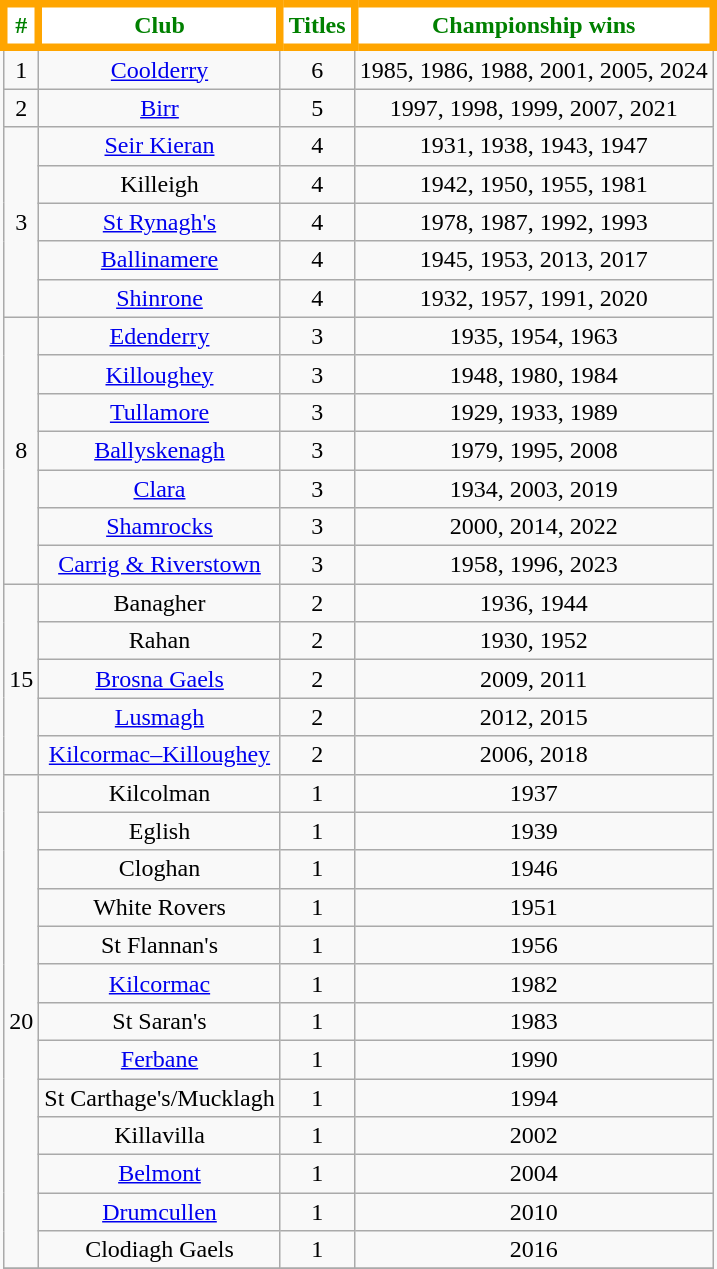<table class="wikitable sortable" style="text-align:center">
<tr>
<th style="background:white;color:green;border:5px solid orange">#</th>
<th style="background:white;color:green;border:5px solid orange">Club</th>
<th style="background:white;color:green;border:5px solid orange">Titles</th>
<th style="background:white;color:green;border:5px solid orange">Championship wins</th>
</tr>
<tr>
<td>1</td>
<td><a href='#'>Coolderry</a></td>
<td>6</td>
<td>1985, 1986, 1988, 2001, 2005, 2024</td>
</tr>
<tr>
<td>2</td>
<td><a href='#'>Birr</a></td>
<td>5</td>
<td>1997, 1998, 1999, 2007, 2021</td>
</tr>
<tr>
<td rowspan="5">3</td>
<td><a href='#'>Seir Kieran</a></td>
<td>4</td>
<td>1931, 1938, 1943, 1947</td>
</tr>
<tr>
<td>Killeigh</td>
<td>4</td>
<td>1942, 1950, 1955, 1981</td>
</tr>
<tr>
<td><a href='#'>St Rynagh's</a></td>
<td>4</td>
<td>1978, 1987, 1992, 1993</td>
</tr>
<tr>
<td><a href='#'>Ballinamere</a></td>
<td>4</td>
<td>1945, 1953, 2013, 2017</td>
</tr>
<tr>
<td><a href='#'>Shinrone</a></td>
<td>4</td>
<td>1932, 1957, 1991, 2020</td>
</tr>
<tr>
<td rowspan="7">8</td>
<td><a href='#'>Edenderry</a></td>
<td>3</td>
<td>1935, 1954, 1963</td>
</tr>
<tr>
<td><a href='#'>Killoughey</a></td>
<td>3</td>
<td>1948, 1980, 1984</td>
</tr>
<tr>
<td><a href='#'>Tullamore</a></td>
<td>3</td>
<td>1929, 1933, 1989</td>
</tr>
<tr>
<td><a href='#'>Ballyskenagh</a></td>
<td>3</td>
<td>1979, 1995, 2008</td>
</tr>
<tr>
<td><a href='#'>Clara</a></td>
<td>3</td>
<td>1934, 2003, 2019</td>
</tr>
<tr>
<td><a href='#'>Shamrocks</a></td>
<td>3</td>
<td>2000, 2014, 2022</td>
</tr>
<tr>
<td><a href='#'>Carrig & Riverstown</a></td>
<td>3</td>
<td>1958, 1996, 2023</td>
</tr>
<tr>
<td rowspan="5">15</td>
<td>Banagher</td>
<td>2</td>
<td>1936, 1944</td>
</tr>
<tr>
<td>Rahan</td>
<td>2</td>
<td>1930, 1952</td>
</tr>
<tr>
<td><a href='#'>Brosna Gaels</a></td>
<td>2</td>
<td>2009, 2011</td>
</tr>
<tr>
<td><a href='#'>Lusmagh</a></td>
<td>2</td>
<td>2012, 2015</td>
</tr>
<tr>
<td><a href='#'>Kilcormac–Killoughey</a></td>
<td>2</td>
<td>2006, 2018</td>
</tr>
<tr>
<td rowspan="13">20</td>
<td>Kilcolman</td>
<td>1</td>
<td>1937</td>
</tr>
<tr>
<td>Eglish</td>
<td>1</td>
<td>1939</td>
</tr>
<tr>
<td Cloghan GAA>Cloghan</td>
<td>1</td>
<td>1946</td>
</tr>
<tr>
<td>White Rovers</td>
<td>1</td>
<td>1951</td>
</tr>
<tr>
<td>St Flannan's</td>
<td>1</td>
<td>1956</td>
</tr>
<tr>
<td><a href='#'>Kilcormac</a></td>
<td>1</td>
<td>1982</td>
</tr>
<tr>
<td>St Saran's</td>
<td>1</td>
<td>1983</td>
</tr>
<tr>
<td><a href='#'>Ferbane</a></td>
<td>1</td>
<td>1990</td>
</tr>
<tr>
<td>St Carthage's/Mucklagh</td>
<td>1</td>
<td>1994</td>
</tr>
<tr>
<td>Killavilla</td>
<td>1</td>
<td>2002</td>
</tr>
<tr>
<td><a href='#'>Belmont</a></td>
<td>1</td>
<td>2004</td>
</tr>
<tr>
<td><a href='#'>Drumcullen</a></td>
<td>1</td>
<td>2010</td>
</tr>
<tr>
<td>Clodiagh Gaels</td>
<td>1</td>
<td>2016</td>
</tr>
<tr>
</tr>
</table>
